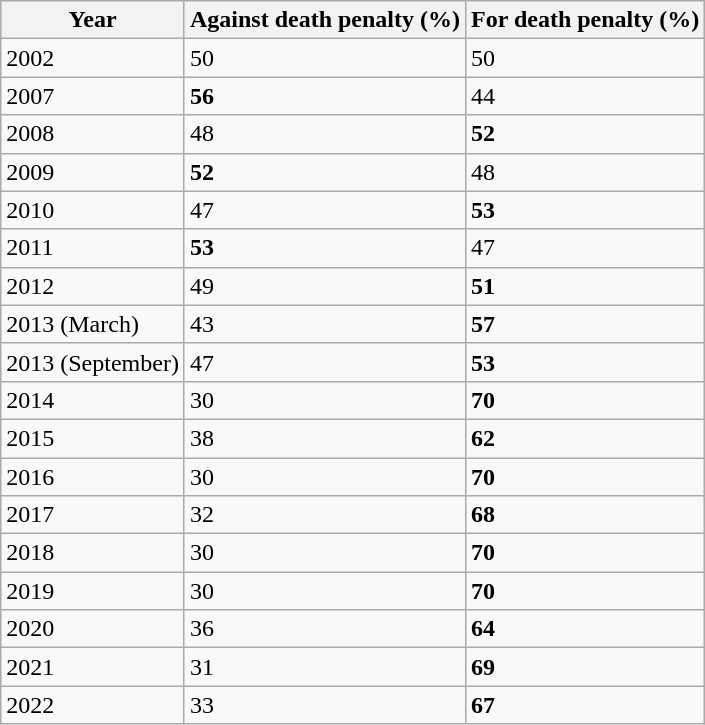<table class="wikitable sortable">
<tr>
<th>Year</th>
<th>Against death penalty (%)</th>
<th>For death penalty (%)</th>
</tr>
<tr>
<td>2002</td>
<td>50</td>
<td>50</td>
</tr>
<tr>
<td>2007</td>
<td><strong>56</strong></td>
<td>44</td>
</tr>
<tr>
<td>2008</td>
<td>48</td>
<td><strong>52</strong></td>
</tr>
<tr>
<td>2009</td>
<td><strong>52</strong></td>
<td>48</td>
</tr>
<tr>
<td>2010</td>
<td>47</td>
<td><strong>53</strong></td>
</tr>
<tr>
<td>2011</td>
<td><strong>53</strong></td>
<td>47</td>
</tr>
<tr>
<td>2012</td>
<td>49</td>
<td><strong>51</strong></td>
</tr>
<tr>
<td>2013 (March)</td>
<td>43</td>
<td><strong>57</strong></td>
</tr>
<tr>
<td>2013 (September)</td>
<td>47</td>
<td><strong>53</strong></td>
</tr>
<tr>
<td>2014</td>
<td>30</td>
<td><strong>70</strong></td>
</tr>
<tr>
<td>2015</td>
<td>38</td>
<td><strong>62</strong></td>
</tr>
<tr>
<td>2016</td>
<td>30</td>
<td><strong>70</strong></td>
</tr>
<tr>
<td>2017</td>
<td>32</td>
<td><strong>68</strong></td>
</tr>
<tr>
<td>2018</td>
<td>30</td>
<td><strong>70</strong></td>
</tr>
<tr>
<td>2019</td>
<td>30</td>
<td><strong>70</strong></td>
</tr>
<tr>
<td>2020</td>
<td>36</td>
<td><strong>64</strong></td>
</tr>
<tr>
<td>2021</td>
<td>31</td>
<td><strong>69</strong></td>
</tr>
<tr>
<td>2022</td>
<td>33</td>
<td><strong>67</strong></td>
</tr>
</table>
